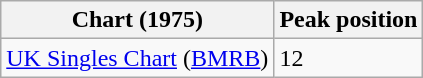<table class="wikitable sortable">
<tr>
<th>Chart (1975)</th>
<th>Peak position</th>
</tr>
<tr>
<td><a href='#'>UK Singles Chart</a> (<a href='#'>BMRB</a>)</td>
<td>12</td>
</tr>
</table>
